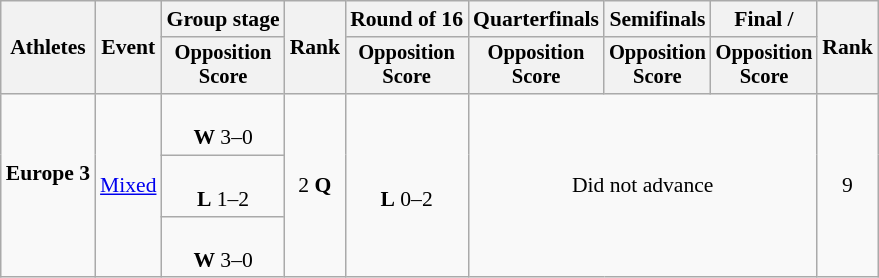<table class=wikitable style="font-size:90%">
<tr>
<th rowspan="2">Athletes</th>
<th rowspan="2">Event</th>
<th>Group stage</th>
<th rowspan="2">Rank</th>
<th>Round of 16</th>
<th>Quarterfinals</th>
<th>Semifinals</th>
<th>Final / </th>
<th rowspan=2>Rank</th>
</tr>
<tr style="font-size:95%">
<th>Opposition<br>Score</th>
<th>Opposition<br>Score</th>
<th>Opposition<br>Score</th>
<th>Opposition<br>Score</th>
<th>Opposition<br>Score</th>
</tr>
<tr align=center>
<td align=left rowspan=3><strong>Europe 3</strong><br><br></td>
<td align=left rowspan=3><a href='#'>Mixed</a></td>
<td><br><strong>W</strong> 3–0</td>
<td rowspan=3>2 <strong>Q</strong></td>
<td rowspan=3><br><strong>L</strong> 0–2</td>
<td rowspan=3 colspan=3>Did not advance</td>
<td rowspan=3>9</td>
</tr>
<tr align=center>
<td><br><strong>L</strong> 1–2</td>
</tr>
<tr align=center>
<td><br><strong>W</strong> 3–0</td>
</tr>
</table>
